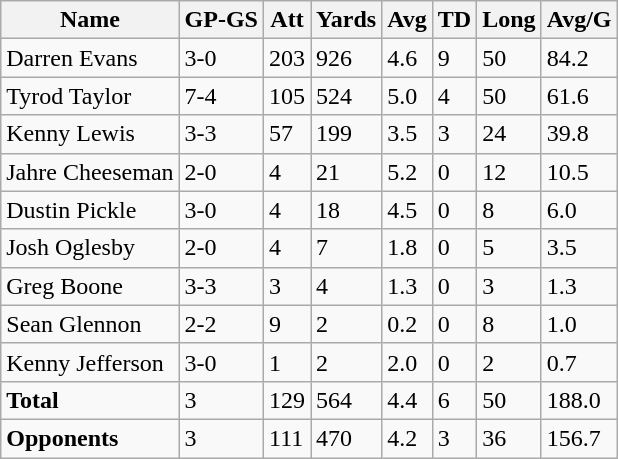<table class="wikitable" style="white-space:nowrap;">
<tr>
<th>Name</th>
<th>GP-GS</th>
<th>Att</th>
<th>Yards</th>
<th>Avg</th>
<th>TD</th>
<th>Long</th>
<th>Avg/G</th>
</tr>
<tr>
<td>Darren Evans</td>
<td>3-0</td>
<td>203</td>
<td>926</td>
<td>4.6</td>
<td>9</td>
<td>50</td>
<td>84.2</td>
</tr>
<tr>
<td>Tyrod Taylor</td>
<td>7-4</td>
<td>105</td>
<td>524</td>
<td>5.0</td>
<td>4</td>
<td>50</td>
<td>61.6</td>
</tr>
<tr>
<td>Kenny Lewis</td>
<td>3-3</td>
<td>57</td>
<td>199</td>
<td>3.5</td>
<td>3</td>
<td>24</td>
<td>39.8</td>
</tr>
<tr>
<td>Jahre Cheeseman</td>
<td>2-0</td>
<td>4</td>
<td>21</td>
<td>5.2</td>
<td>0</td>
<td>12</td>
<td>10.5</td>
</tr>
<tr>
<td>Dustin Pickle</td>
<td>3-0</td>
<td>4</td>
<td>18</td>
<td>4.5</td>
<td>0</td>
<td>8</td>
<td>6.0</td>
</tr>
<tr>
<td>Josh Oglesby</td>
<td>2-0</td>
<td>4</td>
<td>7</td>
<td>1.8</td>
<td>0</td>
<td>5</td>
<td>3.5</td>
</tr>
<tr>
<td>Greg Boone</td>
<td>3-3</td>
<td>3</td>
<td>4</td>
<td>1.3</td>
<td>0</td>
<td>3</td>
<td>1.3</td>
</tr>
<tr>
<td>Sean Glennon</td>
<td>2-2</td>
<td>9</td>
<td>2</td>
<td>0.2</td>
<td>0</td>
<td>8</td>
<td>1.0</td>
</tr>
<tr>
<td>Kenny Jefferson</td>
<td>3-0</td>
<td>1</td>
<td>2</td>
<td>2.0</td>
<td>0</td>
<td>2</td>
<td>0.7</td>
</tr>
<tr>
<td><strong>Total</strong></td>
<td>3</td>
<td>129</td>
<td>564</td>
<td>4.4</td>
<td>6</td>
<td>50</td>
<td>188.0</td>
</tr>
<tr>
<td><strong>Opponents</strong></td>
<td>3</td>
<td>111</td>
<td>470</td>
<td>4.2</td>
<td>3</td>
<td>36</td>
<td>156.7</td>
</tr>
</table>
